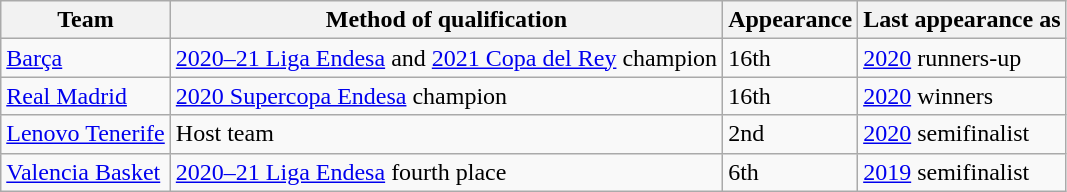<table class="wikitable">
<tr>
<th>Team</th>
<th>Method of qualification</th>
<th>Appearance</th>
<th>Last appearance as</th>
</tr>
<tr>
<td><a href='#'>Barça</a></td>
<td><a href='#'>2020–21 Liga Endesa</a> and <a href='#'>2021 Copa del Rey</a> champion</td>
<td>16th</td>
<td><a href='#'>2020</a> runners-up</td>
</tr>
<tr>
<td><a href='#'>Real Madrid</a></td>
<td><a href='#'>2020 Supercopa Endesa</a> champion</td>
<td>16th</td>
<td><a href='#'>2020</a> winners</td>
</tr>
<tr>
<td><a href='#'>Lenovo Tenerife</a></td>
<td>Host team</td>
<td>2nd</td>
<td><a href='#'>2020</a> semifinalist</td>
</tr>
<tr>
<td><a href='#'>Valencia Basket</a></td>
<td><a href='#'>2020–21 Liga Endesa</a> fourth place</td>
<td>6th</td>
<td><a href='#'>2019</a> semifinalist</td>
</tr>
</table>
